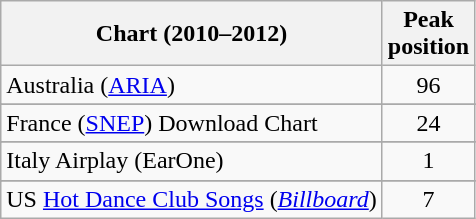<table class="wikitable sortable">
<tr>
<th>Chart (2010–2012)</th>
<th>Peak<br>position</th>
</tr>
<tr>
<td>Australia (<a href='#'>ARIA</a>)</td>
<td align="center">96</td>
</tr>
<tr>
</tr>
<tr>
</tr>
<tr>
</tr>
<tr>
<td>France (<a href='#'>SNEP</a>) Download Chart</td>
<td align="center">24</td>
</tr>
<tr>
</tr>
<tr>
</tr>
<tr>
</tr>
<tr>
<td>Italy Airplay (EarOne)</td>
<td align="center">1</td>
</tr>
<tr>
</tr>
<tr>
</tr>
<tr>
</tr>
<tr>
</tr>
<tr>
</tr>
<tr>
</tr>
<tr>
<td>US <a href='#'>Hot Dance Club Songs</a> (<em><a href='#'>Billboard</a></em>)</td>
<td align="center">7</td>
</tr>
</table>
